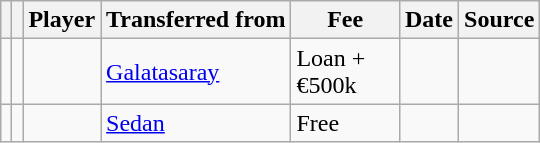<table class="wikitable plainrowheaders sortable">
<tr>
<th></th>
<th></th>
<th scope=col><strong>Player</strong></th>
<th>Transferred from</th>
<th !scope=col; style="width: 65px;">Fee</th>
<th scope=col>Date</th>
<th scope=col>Source</th>
</tr>
<tr>
<td align=center></td>
<td align=center></td>
<td></td>
<td> <a href='#'>Galatasaray</a></td>
<td>Loan + €500k</td>
<td></td>
<td></td>
</tr>
<tr>
<td align=center></td>
<td align=center></td>
<td></td>
<td> <a href='#'>Sedan</a></td>
<td>Free</td>
<td></td>
<td></td>
</tr>
</table>
